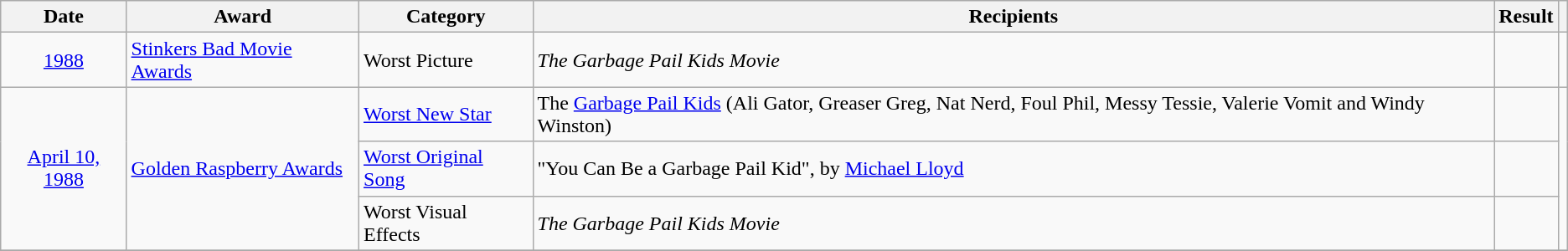<table class="wikitable">
<tr>
<th>Date</th>
<th>Award</th>
<th>Category</th>
<th>Recipients</th>
<th>Result</th>
<th></th>
</tr>
<tr>
<td style="text-align:center;"><a href='#'>1988</a></td>
<td><a href='#'>Stinkers Bad Movie Awards</a></td>
<td>Worst Picture</td>
<td><em>The Garbage Pail Kids Movie</em></td>
<td></td>
<td></td>
</tr>
<tr>
<td rowspan="3" style="text-align:center;"><a href='#'>April 10, 1988</a></td>
<td rowspan="3"><a href='#'>Golden Raspberry Awards</a></td>
<td><a href='#'>Worst New Star</a></td>
<td>The <a href='#'>Garbage Pail Kids</a> (Ali Gator, Greaser Greg, Nat Nerd, Foul Phil, Messy Tessie, Valerie Vomit and Windy Winston)</td>
<td></td>
<td rowspan="3"></td>
</tr>
<tr>
<td><a href='#'>Worst Original Song</a></td>
<td>"You Can Be a Garbage Pail Kid", by <a href='#'>Michael Lloyd</a></td>
<td></td>
</tr>
<tr>
<td>Worst Visual Effects</td>
<td><em>The Garbage Pail Kids Movie</em></td>
<td></td>
</tr>
<tr>
</tr>
</table>
